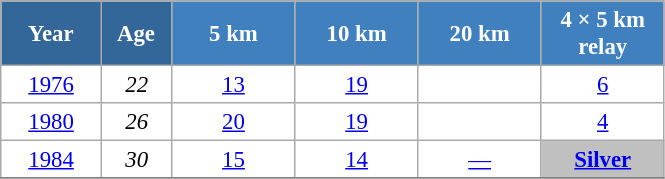<table class="wikitable" style="font-size:95%; text-align:center; border:grey solid 1px; border-collapse:collapse; background:#ffffff;">
<tr>
<th style="background-color:#369; color:white; width:60px;"> Year </th>
<th style="background-color:#369; color:white; width:40px;"> Age </th>
<th style="background-color:#4180be; color:white; width:75px;"> 5 km </th>
<th style="background-color:#4180be; color:white; width:75px;"> 10 km </th>
<th style="background-color:#4180be; color:white; width:75px;"> 20 km </th>
<th style="background-color:#4180be; color:white; width:75px;"> 4 × 5 km <br> relay </th>
</tr>
<tr>
<td><a href='#'>1976</a></td>
<td><em>22</em></td>
<td><a href='#'>13</a></td>
<td><a href='#'>19</a></td>
<td></td>
<td><a href='#'>6</a></td>
</tr>
<tr>
<td><a href='#'>1980</a></td>
<td><em>26</em></td>
<td><a href='#'>20</a></td>
<td><a href='#'>19</a></td>
<td></td>
<td><a href='#'>4</a></td>
</tr>
<tr>
<td><a href='#'>1984</a></td>
<td><em>30</em></td>
<td><a href='#'>15</a></td>
<td><a href='#'>14</a></td>
<td><a href='#'>—</a></td>
<td style="background:silver;"><a href='#'><strong>Silver</strong></a></td>
</tr>
<tr>
</tr>
</table>
